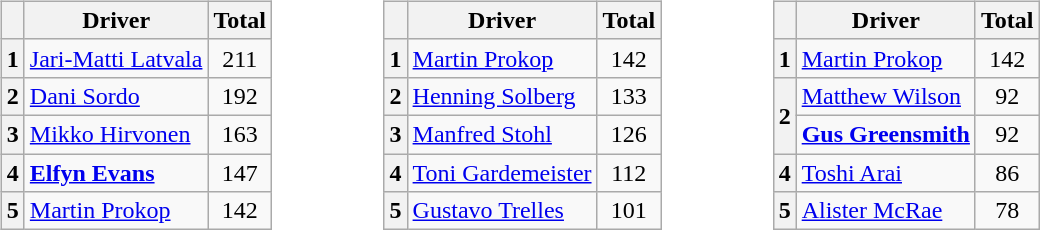<table>
<tr>
<td valign="top"><br><table class="wikitable">
<tr>
<th></th>
<th>Driver</th>
<th>Total</th>
</tr>
<tr>
<th>1</th>
<td> <a href='#'>Jari-Matti Latvala</a></td>
<td align="center">211</td>
</tr>
<tr>
<th>2</th>
<td> <a href='#'>Dani Sordo</a></td>
<td align="center">192</td>
</tr>
<tr>
<th>3</th>
<td> <a href='#'>Mikko Hirvonen</a></td>
<td align="center">163</td>
</tr>
<tr>
<th>4</th>
<td> <strong><a href='#'>Elfyn Evans</a></strong></td>
<td align="center">147</td>
</tr>
<tr>
<th>5</th>
<td> <a href='#'>Martin Prokop</a></td>
<td align="center">142</td>
</tr>
</table>
</td>
<td width="50"> </td>
<td valign="top"><br><table class="wikitable">
<tr>
<th></th>
<th>Driver</th>
<th>Total</th>
</tr>
<tr>
<th>1</th>
<td> <a href='#'>Martin Prokop</a></td>
<td align="center">142</td>
</tr>
<tr>
<th>2</th>
<td> <a href='#'>Henning Solberg</a></td>
<td align="center">133</td>
</tr>
<tr>
<th>3</th>
<td> <a href='#'>Manfred Stohl</a></td>
<td align="center">126</td>
</tr>
<tr>
<th>4</th>
<td> <a href='#'>Toni Gardemeister</a></td>
<td align="center">112</td>
</tr>
<tr>
<th>5</th>
<td> <a href='#'>Gustavo Trelles</a></td>
<td align="center">101</td>
</tr>
</table>
</td>
<td width="50"> </td>
<td valign="top"><br><table class="wikitable">
<tr>
<th></th>
<th>Driver</th>
<th>Total</th>
</tr>
<tr>
<th>1</th>
<td> <a href='#'>Martin Prokop</a></td>
<td align="center">142</td>
</tr>
<tr>
<th rowspan="2">2</th>
<td> <a href='#'>Matthew Wilson</a></td>
<td align="center">92</td>
</tr>
<tr>
<td> <strong><a href='#'>Gus Greensmith</a></strong></td>
<td align="center">92</td>
</tr>
<tr>
<th>4</th>
<td> <a href='#'>Toshi Arai</a></td>
<td align="center">86</td>
</tr>
<tr>
<th>5</th>
<td> <a href='#'>Alister McRae</a></td>
<td align="center">78</td>
</tr>
</table>
</td>
</tr>
</table>
